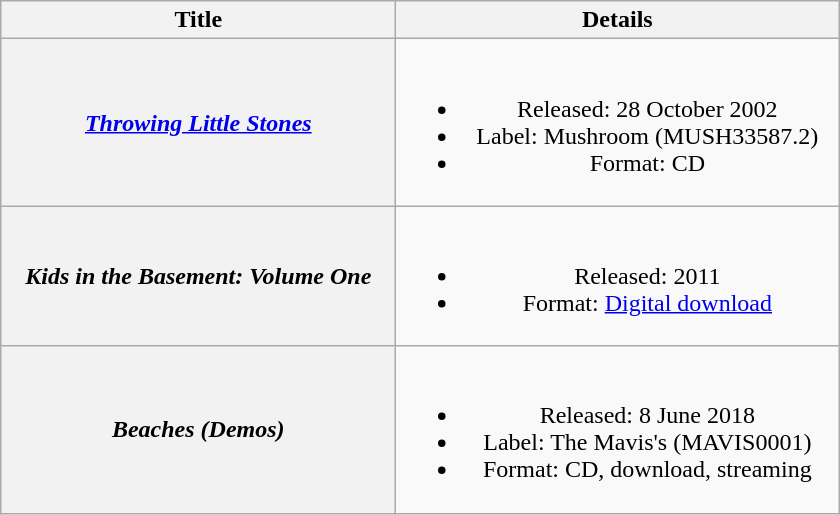<table class="wikitable plainrowheaders" style="text-align:center;">
<tr>
<th scope="col" style="width:16em;">Title</th>
<th scope="col" style="width:18em;">Details</th>
</tr>
<tr>
<th scope="row"><em><a href='#'>Throwing Little Stones</a></em></th>
<td><br><ul><li>Released: 28 October 2002</li><li>Label: Mushroom (MUSH33587.2)</li><li>Format: CD</li></ul></td>
</tr>
<tr>
<th scope="row"><em>Kids in the Basement: Volume One</em></th>
<td><br><ul><li>Released: 2011</li><li>Format: <a href='#'>Digital download</a></li></ul></td>
</tr>
<tr>
<th scope="row"><em>Beaches (Demos)</em></th>
<td><br><ul><li>Released: 8 June 2018</li><li>Label: The Mavis's (MAVIS0001)</li><li>Format: CD, download, streaming</li></ul></td>
</tr>
</table>
